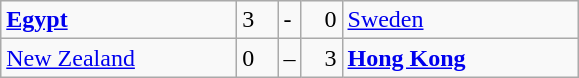<table class="wikitable">
<tr>
<td width=150> <strong><a href='#'>Egypt</a></strong></td>
<td style="width:20px; text-align:left;">3</td>
<td>-</td>
<td style="width:20px; text-align:right;">0</td>
<td width=150> <a href='#'>Sweden</a></td>
</tr>
<tr>
<td> <a href='#'>New Zealand</a></td>
<td style="text-align:left;">0</td>
<td>–</td>
<td style="text-align:right;">3</td>
<td> <strong><a href='#'>Hong Kong</a></strong></td>
</tr>
</table>
